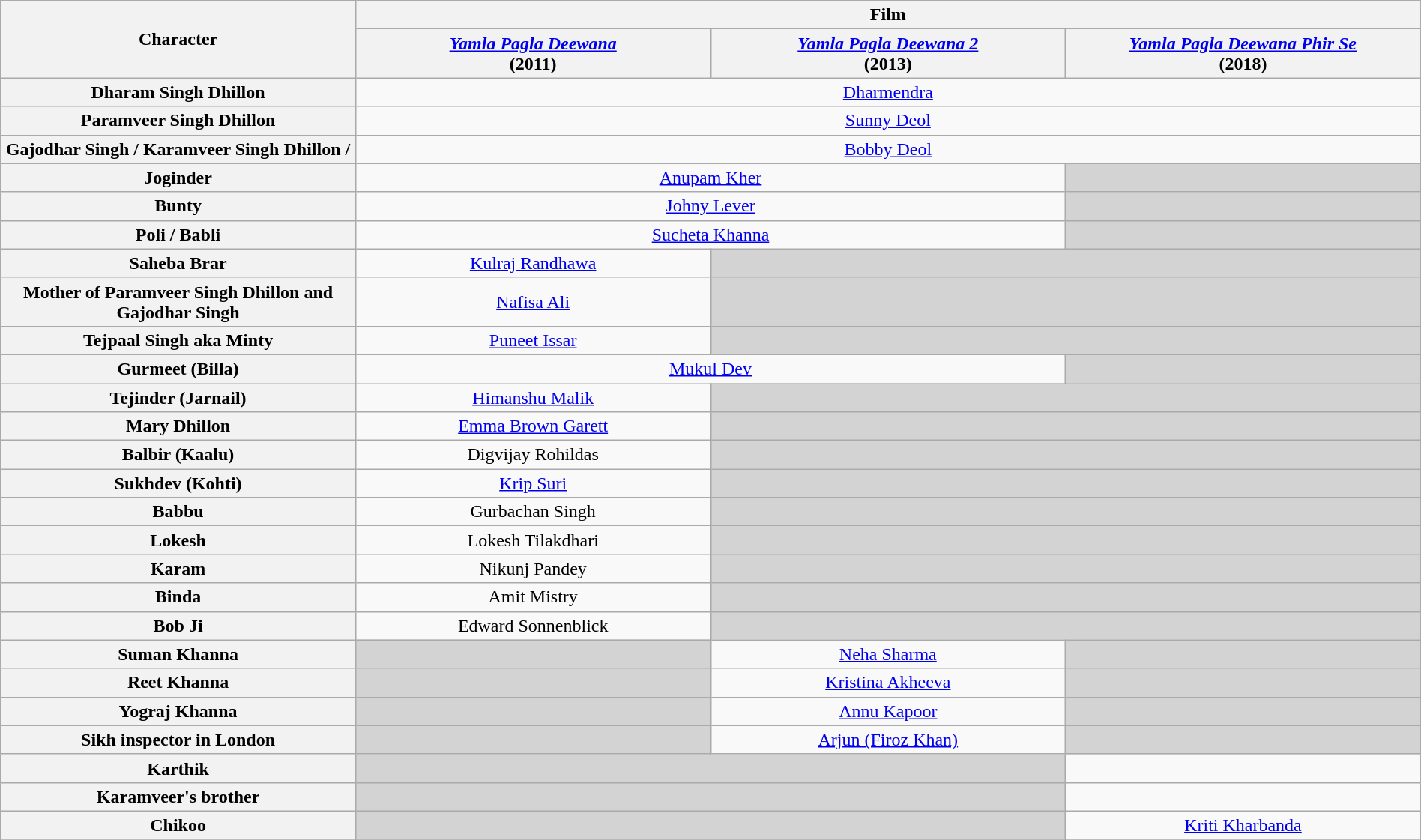<table class="wikitable" style="text-align:center;" width="100%">
<tr>
<th rowspan="2">Character</th>
<th colspan="3">Film</th>
</tr>
<tr>
<th style="width:25%;"><em><a href='#'>Yamla Pagla Deewana</a></em> <br>(2011)</th>
<th style="width:25%;"><em><a href='#'>Yamla Pagla Deewana 2</a></em> <br>(2013)</th>
<th style="width:25%;"><em><a href='#'>Yamla Pagla Deewana Phir Se</a></em><br>(2018)</th>
</tr>
<tr>
<th>Dharam Singh Dhillon</th>
<td colspan="3"><a href='#'>Dharmendra</a></td>
</tr>
<tr>
<th>Paramveer Singh Dhillon</th>
<td colspan="3"><a href='#'>Sunny Deol</a></td>
</tr>
<tr>
<th>Gajodhar Singh / Karamveer Singh Dhillon /</th>
<td colspan="3"><a href='#'>Bobby Deol</a></td>
</tr>
<tr>
<th>Joginder</th>
<td colspan="2"><a href='#'>Anupam Kher</a></td>
<td style="background:#d3d3d3;"></td>
</tr>
<tr>
<th>Bunty</th>
<td colspan="2"><a href='#'>Johny Lever</a></td>
<td style="background:#d3d3d3;"></td>
</tr>
<tr>
<th>Poli / Babli</th>
<td colspan="2"><a href='#'>Sucheta Khanna</a></td>
<td colspan="1" style="background:#d3d3d3;"></td>
</tr>
<tr>
<th>Saheba Brar</th>
<td colspan="1"><a href='#'>Kulraj Randhawa</a></td>
<td colspan="2" style="background:#d3d3d3;"></td>
</tr>
<tr>
<th>Mother of Paramveer Singh Dhillon and Gajodhar Singh</th>
<td colspan="1"><a href='#'>Nafisa Ali</a></td>
<td colspan="2" style="background:#d3d3d3;"></td>
</tr>
<tr>
<th>Tejpaal Singh aka Minty</th>
<td colspan="1"><a href='#'>Puneet Issar</a></td>
<td colspan="2" style="background:#d3d3d3;"></td>
</tr>
<tr>
<th>Gurmeet (Billa)</th>
<td colspan="2"><a href='#'>Mukul Dev</a></td>
<td style="background:#d3d3d3;"></td>
</tr>
<tr>
<th>Tejinder (Jarnail)</th>
<td colspan="1"><a href='#'>Himanshu Malik</a></td>
<td colspan="2" style="background:#d3d3d3;"></td>
</tr>
<tr>
<th>Mary Dhillon</th>
<td colspan="1"><a href='#'>Emma Brown Garett</a></td>
<td colspan="2" style="background:#d3d3d3;"></td>
</tr>
<tr>
<th>Balbir (Kaalu)</th>
<td colspan="1">Digvijay Rohildas</td>
<td colspan="2" style="background:#d3d3d3;"></td>
</tr>
<tr>
<th>Sukhdev (Kohti)</th>
<td colspan="1"><a href='#'>Krip Suri</a></td>
<td colspan="2" style="background:#d3d3d3;"></td>
</tr>
<tr>
<th>Babbu</th>
<td colspan="1">Gurbachan Singh</td>
<td colspan="2" style="background:#d3d3d3;"></td>
</tr>
<tr>
<th>Lokesh</th>
<td colspan="1">Lokesh Tilakdhari</td>
<td colspan="2" style="background:#d3d3d3;"></td>
</tr>
<tr>
<th>Karam</th>
<td colspan="1">Nikunj Pandey</td>
<td colspan="2" style="background:#d3d3d3;"></td>
</tr>
<tr>
<th>Binda</th>
<td colspan="1">Amit Mistry</td>
<td colspan="2" style="background:#d3d3d3;"></td>
</tr>
<tr>
<th>Bob Ji</th>
<td colspan="1">Edward Sonnenblick</td>
<td colspan="2" style="background:#d3d3d3;"></td>
</tr>
<tr>
<th>Suman Khanna</th>
<td colspan="1" style="background:#d3d3d3;"></td>
<td colspan="1"><a href='#'>Neha Sharma</a></td>
<td colspan="1" style="background:#d3d3d3;"></td>
</tr>
<tr>
<th>Reet Khanna</th>
<td colspan="1" style="background:#d3d3d3;"></td>
<td colspan="1"><a href='#'>Kristina Akheeva</a></td>
<td colspan="1" style="background:#d3d3d3;"></td>
</tr>
<tr>
<th>Yograj Khanna</th>
<td colspan="1" style="background:#d3d3d3;"></td>
<td colspan="1"><a href='#'>Annu Kapoor</a></td>
<td colspan="1" style="background:#d3d3d3;"></td>
</tr>
<tr>
<th>Sikh inspector in London</th>
<td colspan="1" style="background:#d3d3d3;"></td>
<td colspan="1"><a href='#'>Arjun (Firoz Khan)</a></td>
<td colspan="1" style="background:#d3d3d3;"></td>
</tr>
<tr>
<th>Karthik</th>
<td colspan="2" style="background:#d3d3d3;"></td>
<td colspan="1"></td>
</tr>
<tr>
<th>Karamveer's brother</th>
<td colspan="2" style="background:#d3d3d3;"></td>
<td colspan="1"></td>
</tr>
<tr>
<th>Chikoo</th>
<td colspan="2" style="background:#d3d3d3;"></td>
<td><a href='#'>Kriti Kharbanda</a></td>
</tr>
<tr>
</tr>
</table>
